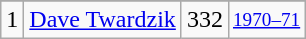<table class="wikitable">
<tr>
</tr>
<tr>
<td>1</td>
<td><a href='#'>Dave Twardzik</a></td>
<td>332</td>
<td style="font-size:80%;"><a href='#'>1970–71</a></td>
</tr>
</table>
